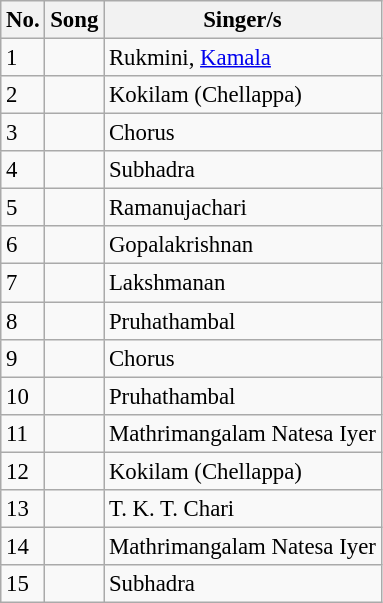<table class="wikitable" style="font-size:95%;">
<tr>
<th>No.</th>
<th>Song</th>
<th>Singer/s</th>
</tr>
<tr>
<td>1</td>
<td></td>
<td>Rukmini, <a href='#'>Kamala</a></td>
</tr>
<tr>
<td>2</td>
<td></td>
<td>Kokilam (Chellappa)</td>
</tr>
<tr>
<td>3</td>
<td></td>
<td>Chorus</td>
</tr>
<tr>
<td>4</td>
<td></td>
<td>Subhadra</td>
</tr>
<tr>
<td>5</td>
<td></td>
<td>Ramanujachari</td>
</tr>
<tr>
<td>6</td>
<td></td>
<td>Gopalakrishnan</td>
</tr>
<tr>
<td>7</td>
<td></td>
<td>Lakshmanan</td>
</tr>
<tr>
<td>8</td>
<td></td>
<td>Pruhathambal</td>
</tr>
<tr>
<td>9</td>
<td></td>
<td>Chorus</td>
</tr>
<tr>
<td>10</td>
<td></td>
<td>Pruhathambal</td>
</tr>
<tr>
<td>11</td>
<td></td>
<td>Mathrimangalam Natesa Iyer</td>
</tr>
<tr>
<td>12</td>
<td></td>
<td>Kokilam (Chellappa)</td>
</tr>
<tr>
<td>13</td>
<td></td>
<td>T. K. T. Chari</td>
</tr>
<tr>
<td>14</td>
<td></td>
<td>Mathrimangalam Natesa Iyer</td>
</tr>
<tr>
<td>15</td>
<td></td>
<td>Subhadra</td>
</tr>
</table>
